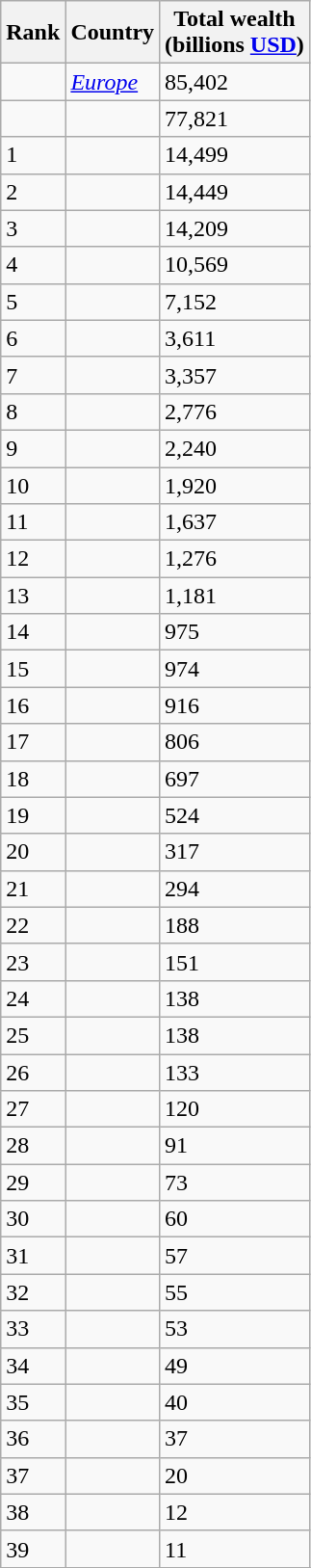<table class="wikitable sortable">
<tr>
<th style="width:2em;" ! data-sort-type="number">Rank</th>
<th>Country</th>
<th>Total wealth<br>(billions <a href='#'>USD</a>)</th>
</tr>
<tr>
<td></td>
<td><em><a href='#'>Europe</a></em></td>
<td>85,402</td>
</tr>
<tr>
<td></td>
<td><em></em></td>
<td>77,821</td>
</tr>
<tr>
<td>1</td>
<td></td>
<td>14,499</td>
</tr>
<tr>
<td>2</td>
<td></td>
<td>14,449</td>
</tr>
<tr>
<td>3</td>
<td></td>
<td>14,209</td>
</tr>
<tr>
<td>4</td>
<td></td>
<td>10,569</td>
</tr>
<tr>
<td>5</td>
<td></td>
<td>7,152</td>
</tr>
<tr>
<td>6</td>
<td></td>
<td>3,611</td>
</tr>
<tr>
<td>7</td>
<td></td>
<td>3,357</td>
</tr>
<tr>
<td>8</td>
<td></td>
<td>2,776</td>
</tr>
<tr>
<td>9</td>
<td></td>
<td>2,240</td>
</tr>
<tr>
<td>10</td>
<td></td>
<td>1,920</td>
</tr>
<tr>
<td>11</td>
<td></td>
<td>1,637</td>
</tr>
<tr>
<td>12</td>
<td></td>
<td>1,276</td>
</tr>
<tr>
<td>13</td>
<td></td>
<td>1,181</td>
</tr>
<tr>
<td>14</td>
<td></td>
<td>975</td>
</tr>
<tr>
<td>15</td>
<td></td>
<td>974</td>
</tr>
<tr>
<td>16</td>
<td></td>
<td>916</td>
</tr>
<tr>
<td>17</td>
<td></td>
<td>806</td>
</tr>
<tr>
<td>18</td>
<td></td>
<td>697</td>
</tr>
<tr>
<td>19</td>
<td></td>
<td>524</td>
</tr>
<tr>
<td>20</td>
<td></td>
<td>317</td>
</tr>
<tr>
<td>21</td>
<td></td>
<td>294</td>
</tr>
<tr>
<td>22</td>
<td></td>
<td>188</td>
</tr>
<tr>
<td>23</td>
<td></td>
<td>151</td>
</tr>
<tr>
<td>24</td>
<td></td>
<td>138</td>
</tr>
<tr>
<td>25</td>
<td></td>
<td>138</td>
</tr>
<tr>
<td>26</td>
<td></td>
<td>133</td>
</tr>
<tr>
<td>27</td>
<td></td>
<td>120</td>
</tr>
<tr>
<td>28</td>
<td></td>
<td>91</td>
</tr>
<tr>
<td>29</td>
<td></td>
<td>73</td>
</tr>
<tr>
<td>30</td>
<td></td>
<td>60</td>
</tr>
<tr>
<td>31</td>
<td></td>
<td>57</td>
</tr>
<tr>
<td>32</td>
<td></td>
<td>55</td>
</tr>
<tr>
<td>33</td>
<td></td>
<td>53</td>
</tr>
<tr>
<td>34</td>
<td></td>
<td>49</td>
</tr>
<tr>
<td>35</td>
<td></td>
<td>40</td>
</tr>
<tr>
<td>36</td>
<td></td>
<td>37</td>
</tr>
<tr>
<td>37</td>
<td></td>
<td>20</td>
</tr>
<tr>
<td>38</td>
<td></td>
<td>12</td>
</tr>
<tr>
<td>39</td>
<td></td>
<td>11</td>
</tr>
<tr>
</tr>
</table>
